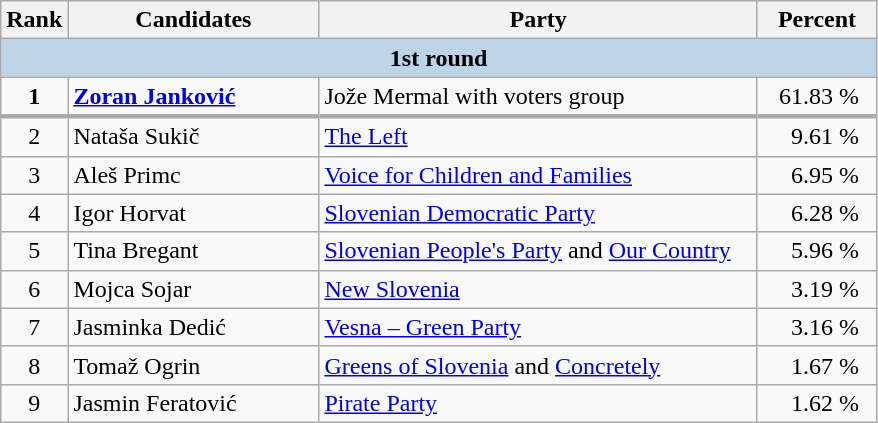<table class="wikitable">
<tr>
<th width=37>Rank</th>
<th width=160>Candidates</th>
<th width=285>Party</th>
<th width=72>Percent</th>
</tr>
<tr>
<td bgcolor=#BCD4E6 colspan=4 align=center><strong>1st round</strong></td>
</tr>
<tr>
<td align=center><strong>1</strong></td>
<td><strong><a href='#'>Zoran Janković</a></strong> </td>
<td>Jože Mermal with voters group</td>
<td align=right>61.83 %  </td>
</tr>
<tr>
<td style="border-top-width:3px" align=center>2</td>
<td style="border-top-width:3px">Nataša Sukič</td>
<td style="border-top-width:3px"><a href='#'>The Left</a></td>
<td style="border-top-width:3px" align=right>9.61 %  </td>
</tr>
<tr>
<td align=center>3</td>
<td>Aleš Primc</td>
<td><a href='#'>Voice for Children and Families</a></td>
<td align=right>6.95 %  </td>
</tr>
<tr>
<td align=center>4</td>
<td>Igor Horvat</td>
<td><a href='#'>Slovenian Democratic Party</a></td>
<td align=right>6.28 %  </td>
</tr>
<tr>
<td align=center>5</td>
<td>Tina Bregant</td>
<td><a href='#'>Slovenian People's Party</a> and <a href='#'>Our Country</a></td>
<td align=right>5.96 %  </td>
</tr>
<tr>
<td align=center>6</td>
<td>Mojca Sojar</td>
<td><a href='#'>New Slovenia</a></td>
<td align=right>3.19 %  </td>
</tr>
<tr>
<td align=center>7</td>
<td>Jasminka Dedić</td>
<td><a href='#'>Vesna – Green Party</a></td>
<td align=right>3.16 %  </td>
</tr>
<tr>
<td align=center>8</td>
<td>Tomaž Ogrin</td>
<td><a href='#'>Greens of Slovenia</a> and <a href='#'>Concretely</a></td>
<td align=right>1.67 %  </td>
</tr>
<tr>
<td align=center>9</td>
<td>Jasmin Feratović</td>
<td><a href='#'>Pirate Party</a></td>
<td align=right>1.62 %  </td>
</tr>
</table>
